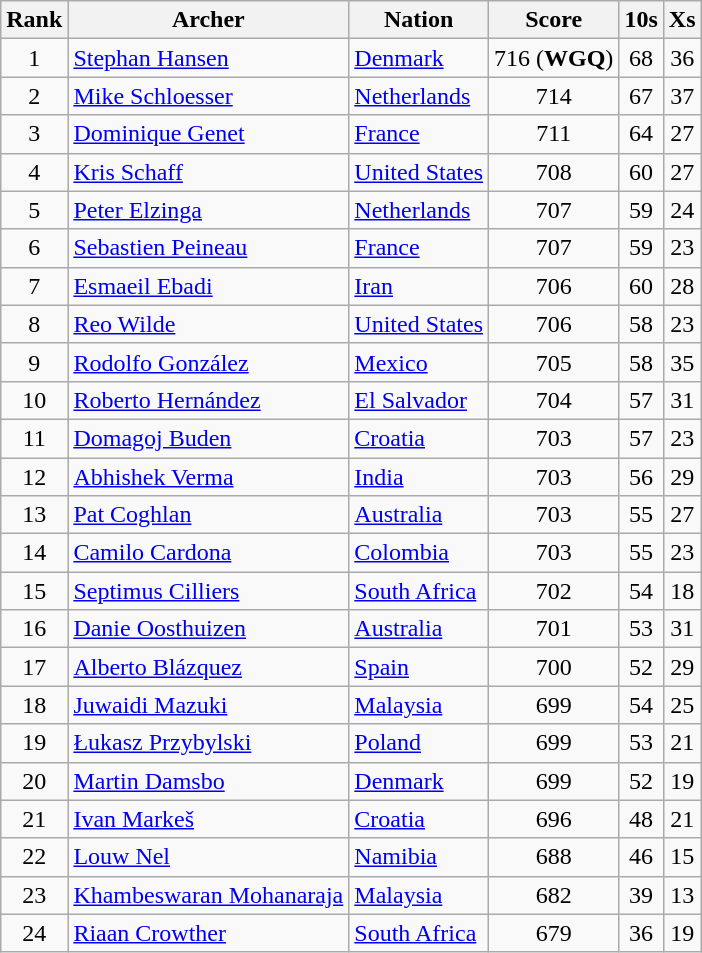<table class="wikitable sortable" style="text-align:center">
<tr>
<th>Rank</th>
<th>Archer</th>
<th>Nation</th>
<th>Score</th>
<th>10s</th>
<th>Xs</th>
</tr>
<tr>
<td>1</td>
<td align=left><a href='#'>Stephan Hansen</a></td>
<td align=left> <a href='#'>Denmark</a></td>
<td>716 (<strong>WGQ</strong>)</td>
<td>68</td>
<td>36</td>
</tr>
<tr>
<td>2</td>
<td align=left><a href='#'>Mike Schloesser</a></td>
<td align=left> <a href='#'>Netherlands</a></td>
<td>714</td>
<td>67</td>
<td>37</td>
</tr>
<tr>
<td>3</td>
<td align=left><a href='#'>Dominique Genet</a></td>
<td align=left> <a href='#'>France</a></td>
<td>711</td>
<td>64</td>
<td>27</td>
</tr>
<tr>
<td>4</td>
<td align=left><a href='#'>Kris Schaff</a></td>
<td align=left> <a href='#'>United States</a></td>
<td>708</td>
<td>60</td>
<td>27</td>
</tr>
<tr>
<td>5</td>
<td align=left><a href='#'>Peter Elzinga</a></td>
<td align=left> <a href='#'>Netherlands</a></td>
<td>707</td>
<td>59</td>
<td>24</td>
</tr>
<tr>
<td>6</td>
<td align=left><a href='#'>Sebastien Peineau</a></td>
<td align=left> <a href='#'>France</a></td>
<td>707</td>
<td>59</td>
<td>23</td>
</tr>
<tr>
<td>7</td>
<td align=left><a href='#'>Esmaeil Ebadi</a></td>
<td align=left> <a href='#'>Iran</a></td>
<td>706</td>
<td>60</td>
<td>28</td>
</tr>
<tr>
<td>8</td>
<td align=left><a href='#'>Reo Wilde</a></td>
<td align=left> <a href='#'>United States</a></td>
<td>706</td>
<td>58</td>
<td>23</td>
</tr>
<tr>
<td>9</td>
<td align=left><a href='#'>Rodolfo González</a></td>
<td align=left> <a href='#'>Mexico</a></td>
<td>705</td>
<td>58</td>
<td>35</td>
</tr>
<tr>
<td>10</td>
<td align=left><a href='#'>Roberto Hernández</a></td>
<td align=left> <a href='#'>El Salvador</a></td>
<td>704</td>
<td>57</td>
<td>31</td>
</tr>
<tr>
<td>11</td>
<td align=left><a href='#'>Domagoj Buden</a></td>
<td align=left> <a href='#'>Croatia</a></td>
<td>703</td>
<td>57</td>
<td>23</td>
</tr>
<tr>
<td>12</td>
<td align=left><a href='#'>Abhishek Verma</a></td>
<td align=left> <a href='#'>India</a></td>
<td>703</td>
<td>56</td>
<td>29</td>
</tr>
<tr>
<td>13</td>
<td align=left><a href='#'>Pat Coghlan</a></td>
<td align=left> <a href='#'>Australia</a></td>
<td>703</td>
<td>55</td>
<td>27</td>
</tr>
<tr>
<td>14</td>
<td align=left><a href='#'>Camilo Cardona</a></td>
<td align=left> <a href='#'>Colombia</a></td>
<td>703</td>
<td>55</td>
<td>23</td>
</tr>
<tr>
<td>15</td>
<td align=left><a href='#'>Septimus Cilliers</a></td>
<td align=left> <a href='#'>South Africa</a></td>
<td>702</td>
<td>54</td>
<td>18</td>
</tr>
<tr>
<td>16</td>
<td align=left><a href='#'>Danie Oosthuizen</a></td>
<td align=left> <a href='#'>Australia</a></td>
<td>701</td>
<td>53</td>
<td>31</td>
</tr>
<tr>
<td>17</td>
<td align=left><a href='#'>Alberto Blázquez</a></td>
<td align=left> <a href='#'>Spain</a></td>
<td>700</td>
<td>52</td>
<td>29</td>
</tr>
<tr>
<td>18</td>
<td align=left><a href='#'>Juwaidi Mazuki</a></td>
<td align=left> <a href='#'>Malaysia</a></td>
<td>699</td>
<td>54</td>
<td>25</td>
</tr>
<tr>
<td>19</td>
<td align=left><a href='#'>Łukasz Przybylski</a></td>
<td align=left> <a href='#'>Poland</a></td>
<td>699</td>
<td>53</td>
<td>21</td>
</tr>
<tr>
<td>20</td>
<td align=left><a href='#'>Martin Damsbo</a></td>
<td align=left> <a href='#'>Denmark</a></td>
<td>699</td>
<td>52</td>
<td>19</td>
</tr>
<tr>
<td>21</td>
<td align=left><a href='#'>Ivan Markeš</a></td>
<td align=left> <a href='#'>Croatia</a></td>
<td>696</td>
<td>48</td>
<td>21</td>
</tr>
<tr>
<td>22</td>
<td align=left><a href='#'>Louw Nel</a></td>
<td align=left> <a href='#'>Namibia</a></td>
<td>688</td>
<td>46</td>
<td>15</td>
</tr>
<tr>
<td>23</td>
<td align=left><a href='#'>Khambeswaran Mohanaraja</a></td>
<td align=left> <a href='#'>Malaysia</a></td>
<td>682</td>
<td>39</td>
<td>13</td>
</tr>
<tr>
<td>24</td>
<td align=left><a href='#'>Riaan Crowther</a></td>
<td align=left> <a href='#'>South Africa</a></td>
<td>679</td>
<td>36</td>
<td>19</td>
</tr>
</table>
